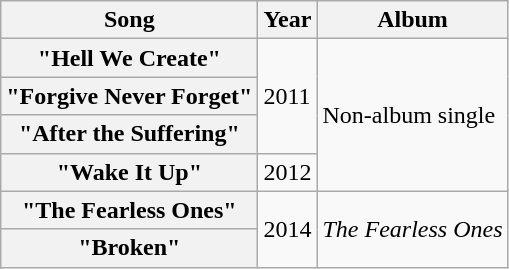<table class="wikitable">
<tr>
<th>Song</th>
<th>Year</th>
<th>Album</th>
</tr>
<tr>
<th>"Hell We Create"</th>
<td rowspan=3>2011</td>
<td rowspan=4>Non-album single</td>
</tr>
<tr>
<th>"Forgive Never Forget"</th>
</tr>
<tr>
<th>"After the Suffering"</th>
</tr>
<tr>
<th>"Wake It Up"</th>
<td rowspan=1>2012</td>
</tr>
<tr>
<th>"The Fearless Ones"</th>
<td rowspan=2>2014</td>
<td rowspan=2><em>The Fearless Ones</em></td>
</tr>
<tr>
<th>"Broken"</th>
</tr>
</table>
